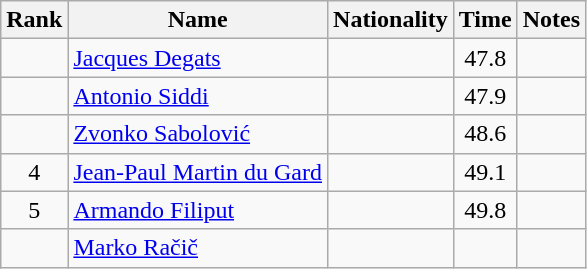<table class="wikitable sortable" style="text-align:center">
<tr>
<th>Rank</th>
<th>Name</th>
<th>Nationality</th>
<th>Time</th>
<th>Notes</th>
</tr>
<tr>
<td></td>
<td align=left><a href='#'>Jacques Degats</a></td>
<td align=left></td>
<td>47.8</td>
<td></td>
</tr>
<tr>
<td></td>
<td align=left><a href='#'>Antonio Siddi</a></td>
<td align=left></td>
<td>47.9</td>
<td></td>
</tr>
<tr>
<td></td>
<td align=left><a href='#'>Zvonko Sabolović</a></td>
<td align=left></td>
<td>48.6</td>
<td></td>
</tr>
<tr>
<td>4</td>
<td align=left><a href='#'>Jean-Paul Martin du Gard</a></td>
<td align=left></td>
<td>49.1</td>
<td></td>
</tr>
<tr>
<td>5</td>
<td align=left><a href='#'>Armando Filiput</a></td>
<td align=left></td>
<td>49.8</td>
<td></td>
</tr>
<tr>
<td></td>
<td align=left><a href='#'>Marko Račič</a></td>
<td align=left></td>
<td></td>
<td></td>
</tr>
</table>
